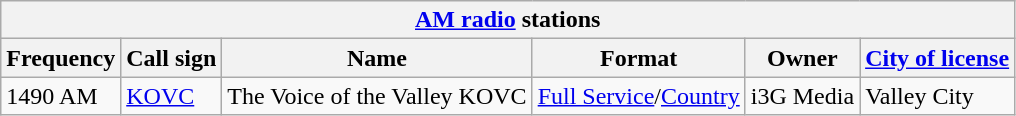<table class="wikitable">
<tr>
<th align="center" colspan="6"><strong><a href='#'>AM radio</a> stations</strong></th>
</tr>
<tr>
<th>Frequency</th>
<th>Call sign</th>
<th>Name</th>
<th>Format</th>
<th>Owner</th>
<th><a href='#'>City of license</a></th>
</tr>
<tr>
<td>1490 AM</td>
<td><a href='#'>KOVC</a></td>
<td>The Voice of the Valley KOVC</td>
<td><a href='#'>Full Service</a>/<a href='#'>Country</a></td>
<td>i3G Media</td>
<td>Valley City</td>
</tr>
</table>
